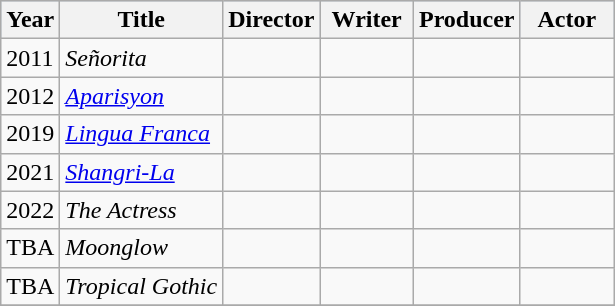<table class="wikitable">
<tr style="background:#B0C4DE;">
<th>Year</th>
<th>Title</th>
<th width=55>Director</th>
<th width=55>Writer</th>
<th width=55>Producer</th>
<th width=55>Actor</th>
</tr>
<tr>
<td>2011</td>
<td><em>Señorita</em></td>
<td></td>
<td></td>
<td></td>
<td></td>
</tr>
<tr>
<td>2012</td>
<td><em><a href='#'>Aparisyon</a></em></td>
<td></td>
<td></td>
<td></td>
<td></td>
</tr>
<tr>
<td>2019</td>
<td><em><a href='#'>Lingua Franca</a></em></td>
<td></td>
<td></td>
<td></td>
<td></td>
</tr>
<tr>
<td>2021</td>
<td><em><a href='#'>Shangri-La</a></em></td>
<td></td>
<td></td>
<td></td>
<td></td>
</tr>
<tr>
<td>2022</td>
<td><em>The Actress</em></td>
<td></td>
<td></td>
<td></td>
<td></td>
</tr>
<tr>
<td>TBA</td>
<td><em>Moonglow</em></td>
<td></td>
<td></td>
<td></td>
<td></td>
</tr>
<tr>
<td>TBA</td>
<td><em>Tropical Gothic</em></td>
<td></td>
<td></td>
<td></td>
<td></td>
</tr>
<tr>
</tr>
</table>
